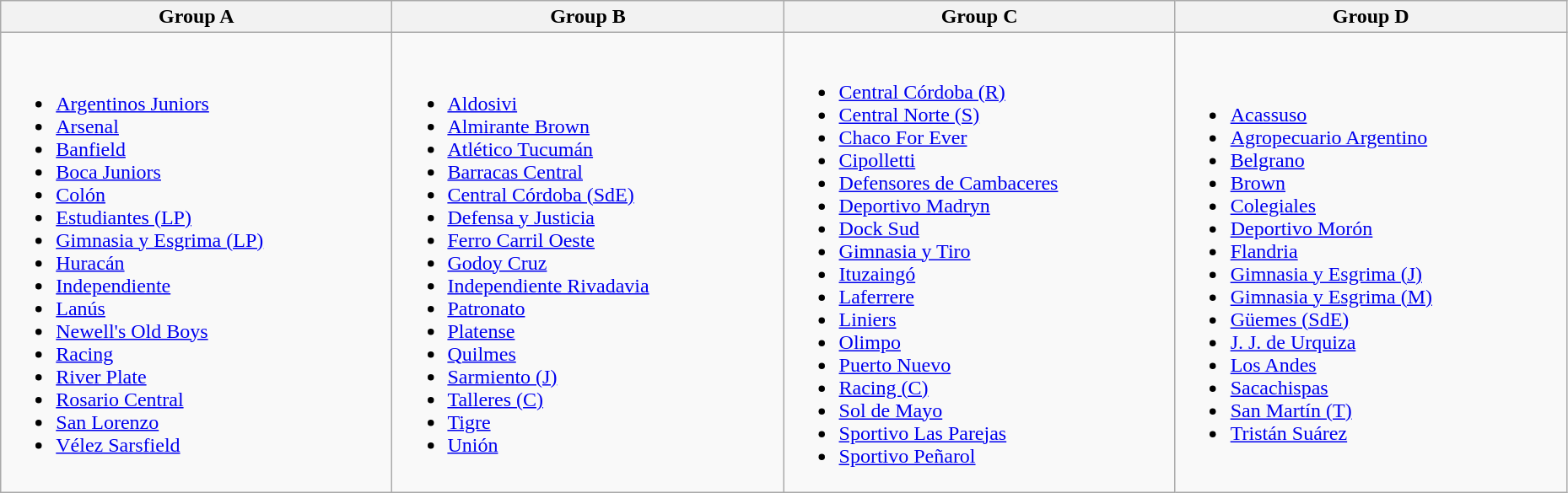<table class="wikitable" width=98%>
<tr>
<th width=25%><strong>Group A</strong></th>
<th width=25%><strong>Group B</strong></th>
<th width=25%><strong>Group C</strong></th>
<th width=25%><strong>Group D</strong></th>
</tr>
<tr>
<td><br><ul><li><a href='#'>Argentinos Juniors</a></li><li><a href='#'>Arsenal</a></li><li><a href='#'>Banfield</a></li><li><a href='#'>Boca Juniors</a></li><li><a href='#'>Colón</a></li><li><a href='#'>Estudiantes (LP)</a></li><li><a href='#'>Gimnasia y Esgrima (LP)</a></li><li><a href='#'>Huracán</a></li><li><a href='#'>Independiente</a></li><li><a href='#'>Lanús</a></li><li><a href='#'>Newell's Old Boys</a></li><li><a href='#'>Racing</a></li><li><a href='#'>River Plate</a></li><li><a href='#'>Rosario Central</a></li><li><a href='#'>San Lorenzo</a></li><li><a href='#'>Vélez Sarsfield</a></li></ul></td>
<td><br><ul><li><a href='#'>Aldosivi</a></li><li><a href='#'>Almirante Brown</a></li><li><a href='#'>Atlético Tucumán</a></li><li><a href='#'>Barracas Central</a></li><li><a href='#'>Central Córdoba (SdE)</a></li><li><a href='#'>Defensa y Justicia</a></li><li><a href='#'>Ferro Carril Oeste</a></li><li><a href='#'>Godoy Cruz</a></li><li><a href='#'>Independiente Rivadavia</a></li><li><a href='#'>Patronato</a></li><li><a href='#'>Platense</a></li><li><a href='#'>Quilmes</a></li><li><a href='#'>Sarmiento (J)</a></li><li><a href='#'>Talleres (C)</a></li><li><a href='#'>Tigre</a></li><li><a href='#'>Unión</a></li></ul></td>
<td><br><ul><li><a href='#'>Central Córdoba (R)</a></li><li><a href='#'>Central Norte (S)</a></li><li><a href='#'>Chaco For Ever</a></li><li><a href='#'>Cipolletti</a></li><li><a href='#'>Defensores de Cambaceres</a></li><li><a href='#'>Deportivo Madryn</a></li><li><a href='#'>Dock Sud</a></li><li><a href='#'>Gimnasia y Tiro</a></li><li><a href='#'>Ituzaingó</a></li><li><a href='#'>Laferrere</a></li><li><a href='#'>Liniers</a></li><li><a href='#'>Olimpo</a></li><li><a href='#'>Puerto Nuevo</a></li><li><a href='#'>Racing (C)</a></li><li><a href='#'>Sol de Mayo</a></li><li><a href='#'>Sportivo Las Parejas</a> </li><li><a href='#'>Sportivo Peñarol</a></li></ul></td>
<td><br><ul><li><a href='#'>Acassuso</a></li><li><a href='#'>Agropecuario Argentino</a></li><li><a href='#'>Belgrano</a></li><li><a href='#'>Brown</a></li><li><a href='#'>Colegiales</a></li><li><a href='#'>Deportivo Morón</a></li><li><a href='#'>Flandria</a></li><li><a href='#'>Gimnasia y Esgrima (J)</a></li><li><a href='#'>Gimnasia y Esgrima (M)</a></li><li><a href='#'>Güemes (SdE)</a></li><li><a href='#'>J. J. de Urquiza</a></li><li><a href='#'>Los Andes</a></li><li><a href='#'>Sacachispas</a></li><li><a href='#'>San Martín (T)</a></li><li><a href='#'>Tristán Suárez</a></li></ul></td>
</tr>
</table>
